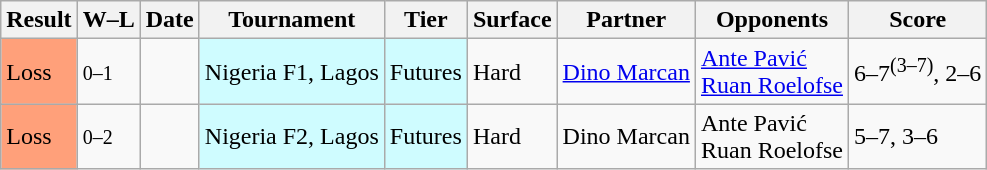<table class="sortable wikitable">
<tr>
<th>Result</th>
<th class=unsortable>W–L</th>
<th>Date</th>
<th>Tournament</th>
<th>Tier</th>
<th>Surface</th>
<th>Partner</th>
<th>Opponents</th>
<th class=unsortable>Score</th>
</tr>
<tr>
<td bgcolor=ffa07a>Loss</td>
<td><small>0–1</small></td>
<td></td>
<td style="background:#cffcff;">Nigeria F1, Lagos</td>
<td style="background:#cffcff;">Futures</td>
<td>Hard</td>
<td> <a href='#'>Dino Marcan</a></td>
<td> <a href='#'>Ante Pavić</a><br> <a href='#'>Ruan Roelofse</a></td>
<td>6–7<sup>(3–7)</sup>, 2–6</td>
</tr>
<tr>
<td bgcolor=ffa07a>Loss</td>
<td><small>0–2</small></td>
<td></td>
<td style="background:#cffcff;">Nigeria F2, Lagos</td>
<td style="background:#cffcff;">Futures</td>
<td>Hard</td>
<td> Dino Marcan</td>
<td> Ante Pavić<br> Ruan Roelofse</td>
<td>5–7, 3–6</td>
</tr>
</table>
